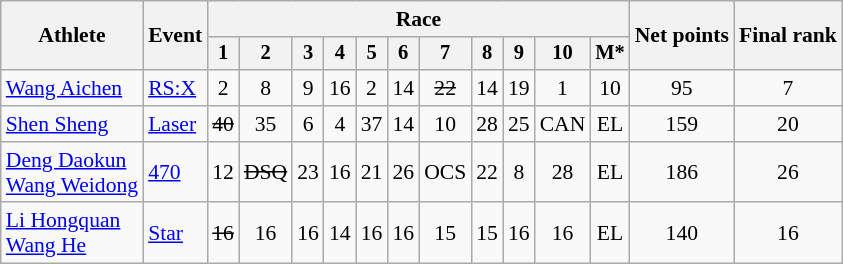<table class="wikitable" style="font-size:90%">
<tr>
<th rowspan=2>Athlete</th>
<th rowspan=2>Event</th>
<th colspan=11>Race</th>
<th rowspan=2>Net points</th>
<th rowspan=2>Final rank</th>
</tr>
<tr style="font-size:95%">
<th>1</th>
<th>2</th>
<th>3</th>
<th>4</th>
<th>5</th>
<th>6</th>
<th>7</th>
<th>8</th>
<th>9</th>
<th>10</th>
<th>M*</th>
</tr>
<tr align=center>
<td align=left><a href='#'>Wang Aichen</a></td>
<td align=left><a href='#'>RS:X</a></td>
<td>2</td>
<td>8</td>
<td>9</td>
<td>16</td>
<td>2</td>
<td>14</td>
<td><s>22</s></td>
<td>14</td>
<td>19</td>
<td>1</td>
<td>10</td>
<td>95</td>
<td>7</td>
</tr>
<tr align=center>
<td align=left><a href='#'>Shen Sheng</a></td>
<td align=left><a href='#'>Laser</a></td>
<td><s>40</s></td>
<td>35</td>
<td>6</td>
<td>4</td>
<td>37</td>
<td>14</td>
<td>10</td>
<td>28</td>
<td>25</td>
<td>CAN</td>
<td>EL</td>
<td>159</td>
<td>20</td>
</tr>
<tr align=center>
<td align=left><a href='#'>Deng Daokun</a><br><a href='#'>Wang Weidong</a></td>
<td align=left><a href='#'>470</a></td>
<td>12</td>
<td><s>DSQ</s></td>
<td>23</td>
<td>16</td>
<td>21</td>
<td>26</td>
<td>OCS</td>
<td>22</td>
<td>8</td>
<td>28</td>
<td>EL</td>
<td>186</td>
<td>26</td>
</tr>
<tr align=center>
<td align=left><a href='#'>Li Hongquan</a><br><a href='#'>Wang He</a></td>
<td align=left><a href='#'>Star</a></td>
<td><s>16</s></td>
<td>16</td>
<td>16</td>
<td>14</td>
<td>16</td>
<td>16</td>
<td>15</td>
<td>15</td>
<td>16</td>
<td>16</td>
<td>EL</td>
<td>140</td>
<td>16</td>
</tr>
</table>
